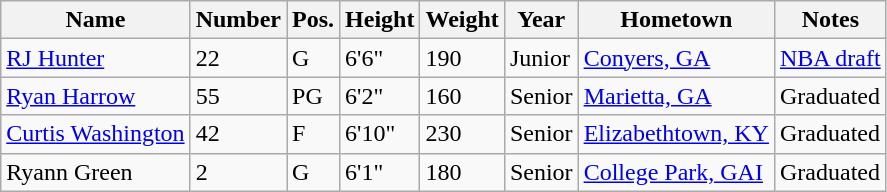<table class="wikitable sortable" border="1">
<tr>
<th>Name</th>
<th>Number</th>
<th>Pos.</th>
<th>Height</th>
<th>Weight</th>
<th>Year</th>
<th>Hometown</th>
<th class="unsortable">Notes</th>
</tr>
<tr>
<td><a href='#'>RJ Hunter</a></td>
<td>22</td>
<td>G</td>
<td>6'6"</td>
<td>190</td>
<td>Junior</td>
<td><a href='#'>Conyers, GA</a></td>
<td><a href='#'>NBA draft</a></td>
</tr>
<tr>
<td><a href='#'>Ryan Harrow</a></td>
<td>55</td>
<td>PG</td>
<td>6'2"</td>
<td>160</td>
<td>Senior</td>
<td><a href='#'>Marietta, GA</a></td>
<td>Graduated</td>
</tr>
<tr>
<td><a href='#'>Curtis Washington</a></td>
<td>42</td>
<td>F</td>
<td>6'10"</td>
<td>230</td>
<td>Senior</td>
<td><a href='#'>Elizabethtown, KY</a></td>
<td>Graduated</td>
</tr>
<tr>
<td>Ryann Green</td>
<td>2</td>
<td>G</td>
<td>6'1"</td>
<td>180</td>
<td>Senior</td>
<td><a href='#'>College Park, GAI</a></td>
<td>Graduated</td>
</tr>
</table>
